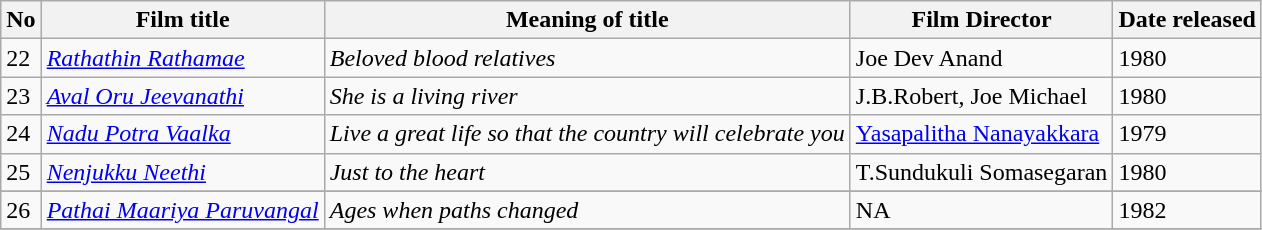<table class="wikitable">
<tr>
<th>No</th>
<th>Film title</th>
<th>Meaning of title</th>
<th>Film Director</th>
<th>Date released</th>
</tr>
<tr>
<td>22</td>
<td><em><a href='#'>Rathathin Rathamae</a></em></td>
<td><em>Beloved blood relatives</em></td>
<td>Joe Dev Anand</td>
<td>1980</td>
</tr>
<tr>
<td>23</td>
<td><em><a href='#'>Aval Oru Jeevanathi</a></em></td>
<td><em>She is a living river</em></td>
<td>J.B.Robert, Joe Michael</td>
<td>1980</td>
</tr>
<tr>
<td>24</td>
<td><em><a href='#'>Nadu Potra Vaalka</a></em></td>
<td><em>Live a great life so that the country will celebrate you</em></td>
<td><a href='#'>Yasapalitha Nanayakkara</a></td>
<td>1979</td>
</tr>
<tr>
<td>25</td>
<td><em><a href='#'>Nenjukku Neethi</a></em></td>
<td><em>Just to the heart</em></td>
<td>T.Sundukuli Somasegaran</td>
<td>1980</td>
</tr>
<tr>
</tr>
<tr>
<td>26</td>
<td><em><a href='#'>Pathai Maariya Paruvangal</a></em></td>
<td><em>Ages when paths changed</em></td>
<td>NA</td>
<td>1982</td>
</tr>
<tr>
</tr>
</table>
